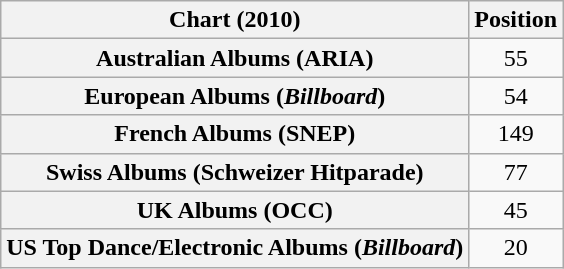<table class="wikitable sortable plainrowheaders" style="text-align:center">
<tr>
<th scope="col">Chart (2010)</th>
<th scope="col">Position</th>
</tr>
<tr>
<th scope="row">Australian Albums (ARIA)</th>
<td>55</td>
</tr>
<tr>
<th scope="row">European Albums (<em>Billboard</em>)</th>
<td>54</td>
</tr>
<tr>
<th scope="row">French Albums (SNEP)</th>
<td>149</td>
</tr>
<tr>
<th scope="row">Swiss Albums (Schweizer Hitparade)</th>
<td>77</td>
</tr>
<tr>
<th scope="row">UK Albums (OCC)</th>
<td>45</td>
</tr>
<tr>
<th scope="row">US Top Dance/Electronic Albums (<em>Billboard</em>)</th>
<td>20</td>
</tr>
</table>
